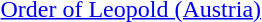<table>
<tr>
<td rowspan=2 style="width:60px; vertical-align:top;"></td>
<td><a href='#'>Order of Leopold (Austria)</a></td>
</tr>
<tr>
<td></td>
</tr>
</table>
